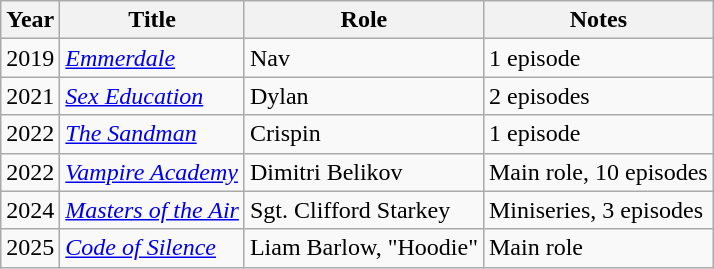<table class="wikitable sortable">
<tr>
<th>Year</th>
<th>Title</th>
<th>Role</th>
<th class="unsortable">Notes</th>
</tr>
<tr>
<td>2019</td>
<td><em><a href='#'>Emmerdale</a></em></td>
<td>Nav</td>
<td>1 episode</td>
</tr>
<tr>
<td>2021</td>
<td><em><a href='#'>Sex Education</a></em></td>
<td>Dylan</td>
<td>2 episodes</td>
</tr>
<tr>
<td>2022</td>
<td><em><a href='#'>The Sandman</a></em></td>
<td>Crispin</td>
<td>1 episode</td>
</tr>
<tr>
<td>2022</td>
<td><em><a href='#'>Vampire Academy</a></em></td>
<td>Dimitri Belikov</td>
<td>Main role, 10 episodes</td>
</tr>
<tr>
<td>2024</td>
<td><em><a href='#'>Masters of the Air</a></em></td>
<td>Sgt. Clifford Starkey</td>
<td>Miniseries, 3 episodes</td>
</tr>
<tr>
<td>2025</td>
<td><em><a href='#'>Code of Silence</a></em></td>
<td>Liam Barlow, "Hoodie"</td>
<td>Main role</td>
</tr>
</table>
